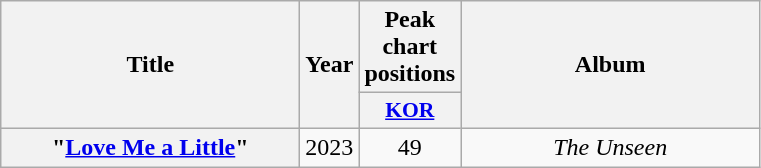<table class="wikitable plainrowheaders" style="text-align:center;">
<tr>
<th scope="col" rowspan="2" style="width:12em;">Title</th>
<th scope="col" rowspan="2">Year</th>
<th scope="col" colspan="1">Peak chart positions</th>
<th scope="col" rowspan="2" style="width:12em;">Album</th>
</tr>
<tr>
<th scope="col" style="width:3em;font-size:90%;"><a href='#'>KOR</a><br></th>
</tr>
<tr>
<th scope="row">"<a href='#'>Love Me a Little</a>"</th>
<td>2023</td>
<td>49</td>
<td><em>The Unseen</em></td>
</tr>
</table>
